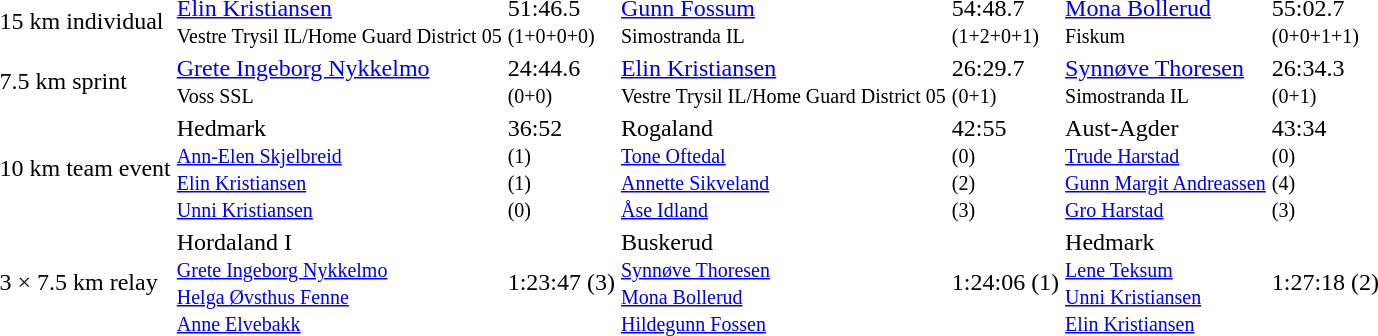<table>
<tr>
<td>15 km individual</td>
<td><a href='#'>Elin Kristiansen</a><br><small>Vestre Trysil IL/Home Guard District 05</small></td>
<td>51:46.5<br><small>(1+0+0+0)</small></td>
<td><a href='#'>Gunn Fossum</a><br><small>Simostranda IL</small></td>
<td>54:48.7<br><small>(1+2+0+1)</small></td>
<td><a href='#'>Mona Bollerud</a><br><small>Fiskum</small></td>
<td>55:02.7<br><small>(0+0+1+1)</small></td>
</tr>
<tr>
<td>7.5 km sprint</td>
<td><a href='#'>Grete Ingeborg Nykkelmo</a><br><small>Voss SSL</small></td>
<td>24:44.6<br><small>(0+0)</small></td>
<td><a href='#'>Elin Kristiansen</a><br><small>Vestre Trysil IL/Home Guard District 05</small></td>
<td>26:29.7<br><small>(0+1)</small></td>
<td><a href='#'>Synnøve Thoresen</a><br><small>Simostranda IL</small></td>
<td>26:34.3<br><small>(0+1)</small></td>
</tr>
<tr>
<td>10 km team event</td>
<td>Hedmark<br><small><a href='#'>Ann-Elen Skjelbreid</a><br><a href='#'>Elin Kristiansen</a><br><a href='#'>Unni Kristiansen</a></small></td>
<td>36:52<br><small>(1)<br>(1)<br>(0)</small></td>
<td>Rogaland<br><small><a href='#'>Tone Oftedal</a><br><a href='#'>Annette Sikveland</a><br><a href='#'>Åse Idland</a></small></td>
<td>42:55<br><small>(0)<br>(2)<br>(3)</small></td>
<td>Aust-Agder<br><small><a href='#'>Trude Harstad</a><br><a href='#'>Gunn Margit Andreassen</a><br><a href='#'>Gro Harstad</a></small></td>
<td>43:34<br><small>(0)<br>(4)<br>(3)</small></td>
</tr>
<tr>
<td>3 × 7.5 km relay</td>
<td>Hordaland I<br><small><a href='#'>Grete Ingeborg Nykkelmo</a><br><a href='#'>Helga Øvsthus Fenne</a><br><a href='#'>Anne Elvebakk</a></small></td>
<td>1:23:47 (3)</td>
<td>Buskerud<br><small><a href='#'>Synnøve Thoresen</a><br><a href='#'>Mona Bollerud</a><br><a href='#'>Hildegunn Fossen</a></small></td>
<td>1:24:06 (1)</td>
<td>Hedmark<br><small><a href='#'>Lene Teksum</a><br><a href='#'>Unni Kristiansen</a><br><a href='#'>Elin Kristiansen</a></small></td>
<td>1:27:18 (2)</td>
</tr>
</table>
